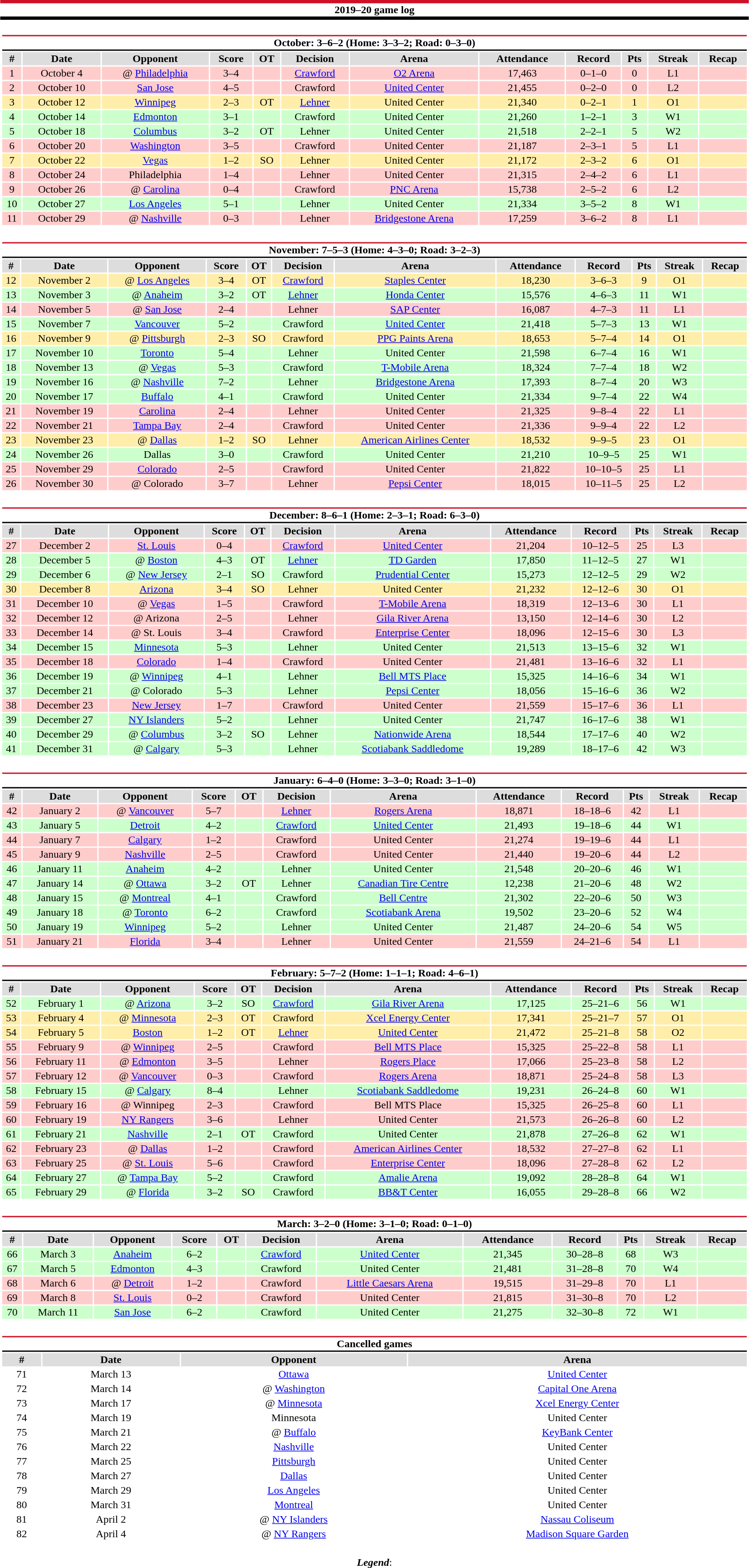<table class="toccolours" style="width:90%; clear:both; margin:1.5em auto; text-align:center;">
<tr>
<th colspan="12" style="background:#FFFFFF; border-top:#CE1126 5px solid; border-bottom:#000000 5px solid;">2019–20 game log</th>
</tr>
<tr>
<td colspan="12"><br><table class="toccolours collapsible collapsed" style="width:100%;">
<tr>
<th colspan="12" style="background:#FFFFFF; border-top:#CE1126 2px solid; border-bottom:#000000 2px solid;">October: 3–6–2 (Home: 3–3–2; Road: 0–3–0)</th>
</tr>
<tr style="background:#ddd;">
<th>#</th>
<th>Date</th>
<th>Opponent</th>
<th>Score</th>
<th>OT</th>
<th>Decision</th>
<th>Arena</th>
<th>Attendance</th>
<th>Record</th>
<th>Pts</th>
<th>Streak</th>
<th>Recap</th>
</tr>
<tr style="background:#fcc;">
<td>1</td>
<td>October 4</td>
<td>@ <a href='#'>Philadelphia</a></td>
<td>3–4</td>
<td></td>
<td><a href='#'>Crawford</a></td>
<td><a href='#'>O2 Arena</a></td>
<td>17,463</td>
<td>0–1–0</td>
<td>0</td>
<td>L1</td>
<td></td>
</tr>
<tr style="background:#fcc;">
<td>2</td>
<td>October 10</td>
<td><a href='#'>San Jose</a></td>
<td>4–5</td>
<td></td>
<td>Crawford</td>
<td><a href='#'>United Center</a></td>
<td>21,455</td>
<td>0–2–0</td>
<td>0</td>
<td>L2</td>
<td></td>
</tr>
<tr style="background:#fea;">
<td>3</td>
<td>October 12</td>
<td><a href='#'>Winnipeg</a></td>
<td>2–3</td>
<td>OT</td>
<td><a href='#'>Lehner</a></td>
<td>United Center</td>
<td>21,340</td>
<td>0–2–1</td>
<td>1</td>
<td>O1</td>
<td></td>
</tr>
<tr style="background:#cfc;">
<td>4</td>
<td>October 14</td>
<td><a href='#'>Edmonton</a></td>
<td>3–1</td>
<td></td>
<td>Crawford</td>
<td>United Center</td>
<td>21,260</td>
<td>1–2–1</td>
<td>3</td>
<td>W1</td>
<td></td>
</tr>
<tr style="background:#cfc;">
<td>5</td>
<td>October 18</td>
<td><a href='#'>Columbus</a></td>
<td>3–2</td>
<td>OT</td>
<td>Lehner</td>
<td>United Center</td>
<td>21,518</td>
<td>2–2–1</td>
<td>5</td>
<td>W2</td>
<td></td>
</tr>
<tr style="background:#fcc;">
<td>6</td>
<td>October 20</td>
<td><a href='#'>Washington</a></td>
<td>3–5</td>
<td></td>
<td>Crawford</td>
<td>United Center</td>
<td>21,187</td>
<td>2–3–1</td>
<td>5</td>
<td>L1</td>
<td></td>
</tr>
<tr style="background:#fea;">
<td>7</td>
<td>October 22</td>
<td><a href='#'>Vegas</a></td>
<td>1–2</td>
<td>SO</td>
<td>Lehner</td>
<td>United Center</td>
<td>21,172</td>
<td>2–3–2</td>
<td>6</td>
<td>O1</td>
<td></td>
</tr>
<tr style="background:#fcc;">
<td>8</td>
<td>October 24</td>
<td>Philadelphia</td>
<td>1–4</td>
<td></td>
<td>Lehner</td>
<td>United Center</td>
<td>21,315</td>
<td>2–4–2</td>
<td>6</td>
<td>L1</td>
<td></td>
</tr>
<tr style="background:#fcc;">
<td>9</td>
<td>October 26</td>
<td>@ <a href='#'>Carolina</a></td>
<td>0–4</td>
<td></td>
<td>Crawford</td>
<td><a href='#'>PNC Arena</a></td>
<td>15,738</td>
<td>2–5–2</td>
<td>6</td>
<td>L2</td>
<td></td>
</tr>
<tr style="background:#cfc;">
<td>10</td>
<td>October 27</td>
<td><a href='#'>Los Angeles</a></td>
<td>5–1</td>
<td></td>
<td>Lehner</td>
<td>United Center</td>
<td>21,334</td>
<td>3–5–2</td>
<td>8</td>
<td>W1</td>
<td></td>
</tr>
<tr style="background:#fcc;">
<td>11</td>
<td>October 29</td>
<td>@ <a href='#'>Nashville</a></td>
<td>0–3</td>
<td></td>
<td>Lehner</td>
<td><a href='#'>Bridgestone Arena</a></td>
<td>17,259</td>
<td>3–6–2</td>
<td>8</td>
<td>L1</td>
<td></td>
</tr>
</table>
</td>
</tr>
<tr>
<td colspan="12"><br><table class="toccolours collapsible collapsed" style="width:100%;">
<tr>
<th colspan="12" style="background:#FFFFFF; border-top:#CE1126 2px solid; border-bottom:#000000 2px solid;">November: 7–5–3 (Home: 4–3–0; Road: 3–2–3)</th>
</tr>
<tr style="background:#ddd;">
<th>#</th>
<th>Date</th>
<th>Opponent</th>
<th>Score</th>
<th>OT</th>
<th>Decision</th>
<th>Arena</th>
<th>Attendance</th>
<th>Record</th>
<th>Pts</th>
<th>Streak</th>
<th>Recap</th>
</tr>
<tr style="background:#fea;">
<td>12</td>
<td>November 2</td>
<td>@ <a href='#'>Los Angeles</a></td>
<td>3–4</td>
<td>OT</td>
<td><a href='#'>Crawford</a></td>
<td><a href='#'>Staples Center</a></td>
<td>18,230</td>
<td>3–6–3</td>
<td>9</td>
<td>O1</td>
<td></td>
</tr>
<tr style="background:#cfc;">
<td>13</td>
<td>November 3</td>
<td>@ <a href='#'>Anaheim</a></td>
<td>3–2</td>
<td>OT</td>
<td><a href='#'>Lehner</a></td>
<td><a href='#'>Honda Center</a></td>
<td>15,576</td>
<td>4–6–3</td>
<td>11</td>
<td>W1</td>
<td></td>
</tr>
<tr style="background:#fcc;">
<td>14</td>
<td>November 5</td>
<td>@ <a href='#'>San Jose</a></td>
<td>2–4</td>
<td></td>
<td>Lehner</td>
<td><a href='#'>SAP Center</a></td>
<td>16,087</td>
<td>4–7–3</td>
<td>11</td>
<td>L1</td>
<td></td>
</tr>
<tr style="background:#cfc;">
<td>15</td>
<td>November 7</td>
<td><a href='#'>Vancouver</a></td>
<td>5–2</td>
<td></td>
<td>Crawford</td>
<td><a href='#'>United Center</a></td>
<td>21,418</td>
<td>5–7–3</td>
<td>13</td>
<td>W1</td>
<td></td>
</tr>
<tr style="background:#fea;">
<td>16</td>
<td>November 9</td>
<td>@ <a href='#'>Pittsburgh</a></td>
<td>2–3</td>
<td>SO</td>
<td>Crawford</td>
<td><a href='#'>PPG Paints Arena</a></td>
<td>18,653</td>
<td>5–7–4</td>
<td>14</td>
<td>O1</td>
<td></td>
</tr>
<tr style="background:#cfc;">
<td>17</td>
<td>November 10</td>
<td><a href='#'>Toronto</a></td>
<td>5–4</td>
<td></td>
<td>Lehner</td>
<td>United Center</td>
<td>21,598</td>
<td>6–7–4</td>
<td>16</td>
<td>W1</td>
<td></td>
</tr>
<tr style="background:#cfc;">
<td>18</td>
<td>November 13</td>
<td>@ <a href='#'>Vegas</a></td>
<td>5–3</td>
<td></td>
<td>Crawford</td>
<td><a href='#'>T-Mobile Arena</a></td>
<td>18,324</td>
<td>7–7–4</td>
<td>18</td>
<td>W2</td>
<td></td>
</tr>
<tr style="background:#cfc;">
<td>19</td>
<td>November 16</td>
<td>@ <a href='#'>Nashville</a></td>
<td>7–2</td>
<td></td>
<td>Lehner</td>
<td><a href='#'>Bridgestone Arena</a></td>
<td>17,393</td>
<td>8–7–4</td>
<td>20</td>
<td>W3</td>
<td></td>
</tr>
<tr style="background:#cfc;">
<td>20</td>
<td>November 17</td>
<td><a href='#'>Buffalo</a></td>
<td>4–1</td>
<td></td>
<td>Crawford</td>
<td>United Center</td>
<td>21,334</td>
<td>9–7–4</td>
<td>22</td>
<td>W4</td>
<td></td>
</tr>
<tr style="background:#fcc;">
<td>21</td>
<td>November 19</td>
<td><a href='#'>Carolina</a></td>
<td>2–4</td>
<td></td>
<td>Lehner</td>
<td>United Center</td>
<td>21,325</td>
<td>9–8–4</td>
<td>22</td>
<td>L1</td>
<td></td>
</tr>
<tr style="background:#fcc;">
<td>22</td>
<td>November 21</td>
<td><a href='#'>Tampa Bay</a></td>
<td>2–4</td>
<td></td>
<td>Crawford</td>
<td>United Center</td>
<td>21,336</td>
<td>9–9–4</td>
<td>22</td>
<td>L2</td>
<td></td>
</tr>
<tr style="background:#fea;">
<td>23</td>
<td>November 23</td>
<td>@ <a href='#'>Dallas</a></td>
<td>1–2</td>
<td>SO</td>
<td>Lehner</td>
<td><a href='#'>American Airlines Center</a></td>
<td>18,532</td>
<td>9–9–5</td>
<td>23</td>
<td>O1</td>
<td></td>
</tr>
<tr style="background:#cfc;">
<td>24</td>
<td>November 26</td>
<td>Dallas</td>
<td>3–0</td>
<td></td>
<td>Crawford</td>
<td>United Center</td>
<td>21,210</td>
<td>10–9–5</td>
<td>25</td>
<td>W1</td>
<td></td>
</tr>
<tr style="background:#fcc;">
<td>25</td>
<td>November 29</td>
<td><a href='#'>Colorado</a></td>
<td>2–5</td>
<td></td>
<td>Crawford</td>
<td>United Center</td>
<td>21,822</td>
<td>10–10–5</td>
<td>25</td>
<td>L1</td>
<td></td>
</tr>
<tr style="background:#fcc;">
<td>26</td>
<td>November 30</td>
<td>@ Colorado</td>
<td>3–7</td>
<td></td>
<td>Lehner</td>
<td><a href='#'>Pepsi Center</a></td>
<td>18,015</td>
<td>10–11–5</td>
<td>25</td>
<td>L2</td>
<td></td>
</tr>
</table>
</td>
</tr>
<tr>
<td colspan="12"><br><table class="toccolours collapsible collapsed" style="width:100%;">
<tr>
<th colspan="12" style="background:#FFFFFF; border-top:#CE1126 2px solid; border-bottom:#000000 2px solid;">December: 8–6–1 (Home: 2–3–1; Road: 6–3–0)</th>
</tr>
<tr style="background:#ddd;">
<th>#</th>
<th>Date</th>
<th>Opponent</th>
<th>Score</th>
<th>OT</th>
<th>Decision</th>
<th>Arena</th>
<th>Attendance</th>
<th>Record</th>
<th>Pts</th>
<th>Streak</th>
<th>Recap</th>
</tr>
<tr style="background:#fcc;">
<td>27</td>
<td>December 2</td>
<td><a href='#'>St. Louis</a></td>
<td>0–4</td>
<td></td>
<td><a href='#'>Crawford</a></td>
<td><a href='#'>United Center</a></td>
<td>21,204</td>
<td>10–12–5</td>
<td>25</td>
<td>L3</td>
<td></td>
</tr>
<tr style="background:#cfc;">
<td>28</td>
<td>December 5</td>
<td>@ <a href='#'>Boston</a></td>
<td>4–3</td>
<td>OT</td>
<td><a href='#'>Lehner</a></td>
<td><a href='#'>TD Garden</a></td>
<td>17,850</td>
<td>11–12–5</td>
<td>27</td>
<td>W1</td>
<td></td>
</tr>
<tr style="background:#cfc;">
<td>29</td>
<td>December 6</td>
<td>@ <a href='#'>New Jersey</a></td>
<td>2–1</td>
<td>SO</td>
<td>Crawford</td>
<td><a href='#'>Prudential Center</a></td>
<td>15,273</td>
<td>12–12–5</td>
<td>29</td>
<td>W2</td>
<td></td>
</tr>
<tr style="background:#fea;">
<td>30</td>
<td>December 8</td>
<td><a href='#'>Arizona</a></td>
<td>3–4</td>
<td>SO</td>
<td>Lehner</td>
<td>United Center</td>
<td>21,232</td>
<td>12–12–6</td>
<td>30</td>
<td>O1</td>
<td></td>
</tr>
<tr style="background:#fcc;">
<td>31</td>
<td>December 10</td>
<td>@ <a href='#'>Vegas</a></td>
<td>1–5</td>
<td></td>
<td>Crawford</td>
<td><a href='#'>T-Mobile Arena</a></td>
<td>18,319</td>
<td>12–13–6</td>
<td>30</td>
<td>L1</td>
<td></td>
</tr>
<tr style="background:#fcc;">
<td>32</td>
<td>December 12</td>
<td>@ Arizona</td>
<td>2–5</td>
<td></td>
<td>Lehner</td>
<td><a href='#'>Gila River Arena</a></td>
<td>13,150</td>
<td>12–14–6</td>
<td>30</td>
<td>L2</td>
<td></td>
</tr>
<tr style="background:#fcc;">
<td>33</td>
<td>December 14</td>
<td>@ St. Louis</td>
<td>3–4</td>
<td></td>
<td>Crawford</td>
<td><a href='#'>Enterprise Center</a></td>
<td>18,096</td>
<td>12–15–6</td>
<td>30</td>
<td>L3</td>
<td></td>
</tr>
<tr style="background:#cfc;">
<td>34</td>
<td>December 15</td>
<td><a href='#'>Minnesota</a></td>
<td>5–3</td>
<td></td>
<td>Lehner</td>
<td>United Center</td>
<td>21,513</td>
<td>13–15–6</td>
<td>32</td>
<td>W1</td>
<td></td>
</tr>
<tr style="background:#fcc;">
<td>35</td>
<td>December 18</td>
<td><a href='#'>Colorado</a></td>
<td>1–4</td>
<td></td>
<td>Crawford</td>
<td>United Center</td>
<td>21,481</td>
<td>13–16–6</td>
<td>32</td>
<td>L1</td>
<td></td>
</tr>
<tr style="background:#cfc;">
<td>36</td>
<td>December 19</td>
<td>@ <a href='#'>Winnipeg</a></td>
<td>4–1</td>
<td></td>
<td>Lehner</td>
<td><a href='#'>Bell MTS Place</a></td>
<td>15,325</td>
<td>14–16–6</td>
<td>34</td>
<td>W1</td>
<td></td>
</tr>
<tr style="background:#cfc;">
<td>37</td>
<td>December 21</td>
<td>@ Colorado</td>
<td>5–3</td>
<td></td>
<td>Lehner</td>
<td><a href='#'>Pepsi Center</a></td>
<td>18,056</td>
<td>15–16–6</td>
<td>36</td>
<td>W2</td>
<td></td>
</tr>
<tr style="background:#fcc;">
<td>38</td>
<td>December 23</td>
<td><a href='#'>New Jersey</a></td>
<td>1–7</td>
<td></td>
<td>Crawford</td>
<td>United Center</td>
<td>21,559</td>
<td>15–17–6</td>
<td>36</td>
<td>L1</td>
<td></td>
</tr>
<tr style="background:#cfc;">
<td>39</td>
<td>December 27</td>
<td><a href='#'>NY Islanders</a></td>
<td>5–2</td>
<td></td>
<td>Lehner</td>
<td>United Center</td>
<td>21,747</td>
<td>16–17–6</td>
<td>38</td>
<td>W1</td>
<td></td>
</tr>
<tr style="background:#cfc;">
<td>40</td>
<td>December 29</td>
<td>@ <a href='#'>Columbus</a></td>
<td>3–2</td>
<td>SO</td>
<td>Lehner</td>
<td><a href='#'>Nationwide Arena</a></td>
<td>18,544</td>
<td>17–17–6</td>
<td>40</td>
<td>W2</td>
<td></td>
</tr>
<tr style="background:#cfc;">
<td>41</td>
<td>December 31</td>
<td>@ <a href='#'>Calgary</a></td>
<td>5–3</td>
<td></td>
<td>Lehner</td>
<td><a href='#'>Scotiabank Saddledome</a></td>
<td>19,289</td>
<td>18–17–6</td>
<td>42</td>
<td>W3</td>
<td></td>
</tr>
</table>
</td>
</tr>
<tr>
<td colspan="12"><br><table class="toccolours collapsible collapsed" style="width:100%;">
<tr>
<th colspan="12" style="background:#FFFFFF; border-top:#CE1126 2px solid; border-bottom:#000000 2px solid;">January: 6–4–0 (Home: 3–3–0; Road: 3–1–0)</th>
</tr>
<tr style="background:#ddd;">
<th>#</th>
<th>Date</th>
<th>Opponent</th>
<th>Score</th>
<th>OT</th>
<th>Decision</th>
<th>Arena</th>
<th>Attendance</th>
<th>Record</th>
<th>Pts</th>
<th>Streak</th>
<th>Recap</th>
</tr>
<tr style="background:#fcc;">
<td>42</td>
<td>January 2</td>
<td>@ <a href='#'>Vancouver</a></td>
<td>5–7</td>
<td></td>
<td><a href='#'>Lehner</a></td>
<td><a href='#'>Rogers Arena</a></td>
<td>18,871</td>
<td>18–18–6</td>
<td>42</td>
<td>L1</td>
<td></td>
</tr>
<tr style="background:#cfc;">
<td>43</td>
<td>January 5</td>
<td><a href='#'>Detroit</a></td>
<td>4–2</td>
<td></td>
<td><a href='#'>Crawford</a></td>
<td><a href='#'>United Center</a></td>
<td>21,493</td>
<td>19–18–6</td>
<td>44</td>
<td>W1</td>
<td></td>
</tr>
<tr style="background:#fcc;">
<td>44</td>
<td>January 7</td>
<td><a href='#'>Calgary</a></td>
<td>1–2</td>
<td></td>
<td>Crawford</td>
<td>United Center</td>
<td>21,274</td>
<td>19–19–6</td>
<td>44</td>
<td>L1</td>
<td></td>
</tr>
<tr style="background:#fcc;">
<td>45</td>
<td>January 9</td>
<td><a href='#'>Nashville</a></td>
<td>2–5</td>
<td></td>
<td>Crawford</td>
<td>United Center</td>
<td>21,440</td>
<td>19–20–6</td>
<td>44</td>
<td>L2</td>
<td></td>
</tr>
<tr style="background:#cfc;">
<td>46</td>
<td>January 11</td>
<td><a href='#'>Anaheim</a></td>
<td>4–2</td>
<td></td>
<td>Lehner</td>
<td>United Center</td>
<td>21,548</td>
<td>20–20–6</td>
<td>46</td>
<td>W1</td>
<td></td>
</tr>
<tr style="background:#cfc;">
<td>47</td>
<td>January 14</td>
<td>@ <a href='#'>Ottawa</a></td>
<td>3–2</td>
<td>OT</td>
<td>Lehner</td>
<td><a href='#'>Canadian Tire Centre</a></td>
<td>12,238</td>
<td>21–20–6</td>
<td>48</td>
<td>W2</td>
<td></td>
</tr>
<tr style="background:#cfc;">
<td>48</td>
<td>January 15</td>
<td>@ <a href='#'>Montreal</a></td>
<td>4–1</td>
<td></td>
<td>Crawford</td>
<td><a href='#'>Bell Centre</a></td>
<td>21,302</td>
<td>22–20–6</td>
<td>50</td>
<td>W3</td>
<td></td>
</tr>
<tr style="background:#cfc;">
<td>49</td>
<td>January 18</td>
<td>@ <a href='#'>Toronto</a></td>
<td>6–2</td>
<td></td>
<td>Crawford</td>
<td><a href='#'>Scotiabank Arena</a></td>
<td>19,502</td>
<td>23–20–6</td>
<td>52</td>
<td>W4</td>
<td></td>
</tr>
<tr style="background:#cfc;">
<td>50</td>
<td>January 19</td>
<td><a href='#'>Winnipeg</a></td>
<td>5–2</td>
<td></td>
<td>Lehner</td>
<td>United Center</td>
<td>21,487</td>
<td>24–20–6</td>
<td>54</td>
<td>W5</td>
<td></td>
</tr>
<tr style="background:#fcc;">
<td>51</td>
<td>January 21</td>
<td><a href='#'>Florida</a></td>
<td>3–4</td>
<td></td>
<td>Lehner</td>
<td>United Center</td>
<td>21,559</td>
<td>24–21–6</td>
<td>54</td>
<td>L1</td>
<td></td>
</tr>
</table>
</td>
</tr>
<tr>
<td colspan=12><br><table class="toccolours collapsible collapsed" style="width:100%;">
<tr>
<th colspan="12" style="background:#FFFFFF; border-top:#CE1126 2px solid; border-bottom:#000000 2px solid;">February: 5–7–2 (Home: 1–1–1; Road: 4–6–1)</th>
</tr>
<tr style="background:#ddd;">
<th>#</th>
<th>Date</th>
<th>Opponent</th>
<th>Score</th>
<th>OT</th>
<th>Decision</th>
<th>Arena</th>
<th>Attendance</th>
<th>Record</th>
<th>Pts</th>
<th>Streak</th>
<th>Recap</th>
</tr>
<tr style="background:#cfc;">
<td>52</td>
<td>February 1</td>
<td>@ <a href='#'>Arizona</a></td>
<td>3–2</td>
<td>SO</td>
<td><a href='#'>Crawford</a></td>
<td><a href='#'>Gila River Arena</a></td>
<td>17,125</td>
<td>25–21–6</td>
<td>56</td>
<td>W1</td>
<td></td>
</tr>
<tr style="background:#fea;">
<td>53</td>
<td>February 4</td>
<td>@ <a href='#'>Minnesota</a></td>
<td>2–3</td>
<td>OT</td>
<td>Crawford</td>
<td><a href='#'>Xcel Energy Center</a></td>
<td>17,341</td>
<td>25–21–7</td>
<td>57</td>
<td>O1</td>
<td></td>
</tr>
<tr style="background:#fea;">
<td>54</td>
<td>February 5</td>
<td><a href='#'>Boston</a></td>
<td>1–2</td>
<td>OT</td>
<td><a href='#'>Lehner</a></td>
<td><a href='#'>United Center</a></td>
<td>21,472</td>
<td>25–21–8</td>
<td>58</td>
<td>O2</td>
<td></td>
</tr>
<tr style="background:#fcc;">
<td>55</td>
<td>February 9</td>
<td>@ <a href='#'>Winnipeg</a></td>
<td>2–5</td>
<td></td>
<td>Crawford</td>
<td><a href='#'>Bell MTS Place</a></td>
<td>15,325</td>
<td>25–22–8</td>
<td>58</td>
<td>L1</td>
<td></td>
</tr>
<tr style="background:#fcc;">
<td>56</td>
<td>February 11</td>
<td>@ <a href='#'>Edmonton</a></td>
<td>3–5</td>
<td></td>
<td>Lehner</td>
<td><a href='#'>Rogers Place</a></td>
<td>17,066</td>
<td>25–23–8</td>
<td>58</td>
<td>L2</td>
<td></td>
</tr>
<tr style="background:#fcc;">
<td>57</td>
<td>February 12</td>
<td>@ <a href='#'>Vancouver</a></td>
<td>0–3</td>
<td></td>
<td>Crawford</td>
<td><a href='#'>Rogers Arena</a></td>
<td>18,871</td>
<td>25–24–8</td>
<td>58</td>
<td>L3</td>
<td></td>
</tr>
<tr style="background:#cfc;">
<td>58</td>
<td>February 15</td>
<td>@ <a href='#'>Calgary</a></td>
<td>8–4</td>
<td></td>
<td>Lehner</td>
<td><a href='#'>Scotiabank Saddledome</a></td>
<td>19,231</td>
<td>26–24–8</td>
<td>60</td>
<td>W1</td>
<td></td>
</tr>
<tr style="background:#fcc;">
<td>59</td>
<td>February 16</td>
<td>@ Winnipeg</td>
<td>2–3</td>
<td></td>
<td>Crawford</td>
<td>Bell MTS Place</td>
<td>15,325</td>
<td>26–25–8</td>
<td>60</td>
<td>L1</td>
<td></td>
</tr>
<tr style="background:#fcc;">
<td>60</td>
<td>February 19</td>
<td><a href='#'>NY Rangers</a></td>
<td>3–6</td>
<td></td>
<td>Lehner</td>
<td>United Center</td>
<td>21,573</td>
<td>26–26–8</td>
<td>60</td>
<td>L2</td>
<td></td>
</tr>
<tr style="background:#cfc;">
<td>61</td>
<td>February 21</td>
<td><a href='#'>Nashville</a></td>
<td>2–1</td>
<td>OT</td>
<td>Crawford</td>
<td>United Center</td>
<td>21,878</td>
<td>27–26–8</td>
<td>62</td>
<td>W1</td>
<td></td>
</tr>
<tr style="background:#fcc;">
<td>62</td>
<td>February 23</td>
<td>@ <a href='#'>Dallas</a></td>
<td>1–2</td>
<td></td>
<td>Crawford</td>
<td><a href='#'>American Airlines Center</a></td>
<td>18,532</td>
<td>27–27–8</td>
<td>62</td>
<td>L1</td>
<td></td>
</tr>
<tr style="background:#fcc;">
<td>63</td>
<td>February 25</td>
<td>@ <a href='#'>St. Louis</a></td>
<td>5–6</td>
<td></td>
<td>Crawford</td>
<td><a href='#'>Enterprise Center</a></td>
<td>18,096</td>
<td>27–28–8</td>
<td>62</td>
<td>L2</td>
<td></td>
</tr>
<tr style="background:#cfc;">
<td>64</td>
<td>February 27</td>
<td>@ <a href='#'>Tampa Bay</a></td>
<td>5–2</td>
<td></td>
<td>Crawford</td>
<td><a href='#'>Amalie Arena</a></td>
<td>19,092</td>
<td>28–28–8</td>
<td>64</td>
<td>W1</td>
<td></td>
</tr>
<tr style="background:#cfc;">
<td>65</td>
<td>February 29</td>
<td>@ <a href='#'>Florida</a></td>
<td>3–2</td>
<td>SO</td>
<td>Crawford</td>
<td><a href='#'>BB&T Center</a></td>
<td>16,055</td>
<td>29–28–8</td>
<td>66</td>
<td>W2</td>
<td></td>
</tr>
</table>
</td>
</tr>
<tr>
<td colspan=12><br><table class="toccolours collapsible collapsed" style="width:100%;">
<tr>
<th colspan="12" style="background:#FFFFFF; border-top:#CE1126 2px solid; border-bottom:#000000 2px solid;">March: 3–2–0 (Home: 3–1–0; Road: 0–1–0)</th>
</tr>
<tr style="background:#ddd;">
<th>#</th>
<th>Date</th>
<th>Opponent</th>
<th>Score</th>
<th>OT</th>
<th>Decision</th>
<th>Arena</th>
<th>Attendance</th>
<th>Record</th>
<th>Pts</th>
<th>Streak</th>
<th>Recap</th>
</tr>
<tr style="background:#cfc;">
<td>66</td>
<td>March 3</td>
<td><a href='#'>Anaheim</a></td>
<td>6–2</td>
<td></td>
<td><a href='#'>Crawford</a></td>
<td><a href='#'>United Center</a></td>
<td>21,345</td>
<td>30–28–8</td>
<td>68</td>
<td>W3</td>
<td></td>
</tr>
<tr style="background:#cfc;">
<td>67</td>
<td>March 5</td>
<td><a href='#'>Edmonton</a></td>
<td>4–3</td>
<td></td>
<td>Crawford</td>
<td>United Center</td>
<td>21,481</td>
<td>31–28–8</td>
<td>70</td>
<td>W4</td>
<td></td>
</tr>
<tr style="background:#fcc;">
<td>68</td>
<td>March 6</td>
<td>@ <a href='#'>Detroit</a></td>
<td>1–2</td>
<td></td>
<td>Crawford</td>
<td><a href='#'>Little Caesars Arena</a></td>
<td>19,515</td>
<td>31–29–8</td>
<td>70</td>
<td>L1</td>
<td></td>
</tr>
<tr style="background:#fcc;">
<td>69</td>
<td>March 8</td>
<td><a href='#'>St. Louis</a></td>
<td>0–2</td>
<td></td>
<td>Crawford</td>
<td>United Center</td>
<td>21,815</td>
<td>31–30–8</td>
<td>70</td>
<td>L2</td>
<td></td>
</tr>
<tr style="background:#cfc;">
<td>70</td>
<td>March 11</td>
<td><a href='#'>San Jose</a></td>
<td>6–2</td>
<td></td>
<td>Crawford</td>
<td>United Center</td>
<td>21,275</td>
<td>32–30–8</td>
<td>72</td>
<td>W1</td>
<td></td>
</tr>
</table>
</td>
</tr>
<tr>
<td colspan=4><br><table class="toccolours collapsible collapsed" style="width:100%;">
<tr>
<th colspan="4" style="background:#FFFFFF; border-top:#CE1126 2px solid; border-bottom:#000000 2px solid;">Cancelled games</th>
</tr>
<tr style="background:#ddd;">
<th>#</th>
<th>Date</th>
<th>Opponent</th>
<th>Arena</th>
</tr>
<tr style="background:#;">
<td>71</td>
<td>March 13</td>
<td><a href='#'>Ottawa</a></td>
<td><a href='#'>United Center</a></td>
</tr>
<tr style="background:#;">
<td>72</td>
<td>March 14</td>
<td>@ <a href='#'>Washington</a></td>
<td><a href='#'>Capital One Arena</a></td>
</tr>
<tr style="background:#;">
<td>73</td>
<td>March 17</td>
<td>@ <a href='#'>Minnesota</a></td>
<td><a href='#'>Xcel Energy Center</a></td>
</tr>
<tr style="background:#;">
<td>74</td>
<td>March 19</td>
<td>Minnesota</td>
<td>United Center</td>
</tr>
<tr style="background:#;">
<td>75</td>
<td>March 21</td>
<td>@ <a href='#'>Buffalo</a></td>
<td><a href='#'>KeyBank Center</a></td>
</tr>
<tr style="background:#;">
<td>76</td>
<td>March 22</td>
<td><a href='#'>Nashville</a></td>
<td>United Center</td>
</tr>
<tr style="background:#;">
<td>77</td>
<td>March 25</td>
<td><a href='#'>Pittsburgh</a></td>
<td>United Center</td>
</tr>
<tr style="background:#;">
<td>78</td>
<td>March 27</td>
<td><a href='#'>Dallas</a></td>
<td>United Center</td>
</tr>
<tr style="background:#;">
<td>79</td>
<td>March 29</td>
<td><a href='#'>Los Angeles</a></td>
<td>United Center</td>
</tr>
<tr style="background:#;">
<td>80</td>
<td>March 31</td>
<td><a href='#'>Montreal</a></td>
<td>United Center</td>
</tr>
<tr style="background:#;">
<td>81</td>
<td>April 2</td>
<td>@ <a href='#'>NY Islanders</a></td>
<td><a href='#'>Nassau Coliseum</a></td>
</tr>
<tr style="background:#;">
<td>82</td>
<td>April 4</td>
<td>@ <a href='#'>NY Rangers</a></td>
<td><a href='#'>Madison Square Garden</a></td>
</tr>
</table>
</td>
</tr>
<tr>
<td colspan="12" style="text-align:center;"><br><strong><em>Legend</em></strong>:


</td>
</tr>
</table>
